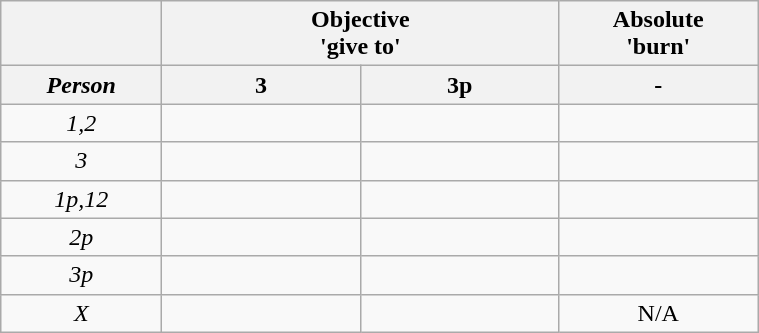<table class="wikitable">
<tr>
<th></th>
<th colspan=2>Objective <br>'give to'</th>
<th>Absolute <br>'burn'</th>
</tr>
<tr>
<th><em>Person</em></th>
<th>3</th>
<th>3p</th>
<th>-</th>
</tr>
<tr style="text-align:center;">
<td style="width:100px; "><em>1,2</em></td>
<td style="width:125px; "><br></td>
<td style="width:125px; "><br></td>
<td style="width:125px; "><br></td>
</tr>
<tr style="text-align:center;">
<td style="width:100px; "><em>3</em></td>
<td style="width:125px; "><br></td>
<td style="width:125px; "><br></td>
<td style="width:125px; "><br></td>
</tr>
<tr style="text-align:center;">
<td style="width:100px; "><em>1p,12</em></td>
<td style="width:125px; "><br></td>
<td style="width:125px; "><br></td>
<td style="width:125px; "><br></td>
</tr>
<tr style="text-align:center;">
<td style="width:100px; "><em>2p</em></td>
<td style="width:125px; "><br></td>
<td style="width:125px; "><br></td>
<td style="width:125px; "><br></td>
</tr>
<tr style="text-align:center;">
<td style="width:100px; "><em>3p</em></td>
<td style="width:125px; "><br></td>
<td style="width:125px; "><br></td>
<td style="width:125px; "><br></td>
</tr>
<tr style="text-align:center;">
<td style="width:100px; "><em>X</em></td>
<td style="width:125px; "><br></td>
<td style="width:125px; "><br></td>
<td style="width:125px; ">N/A</td>
</tr>
</table>
